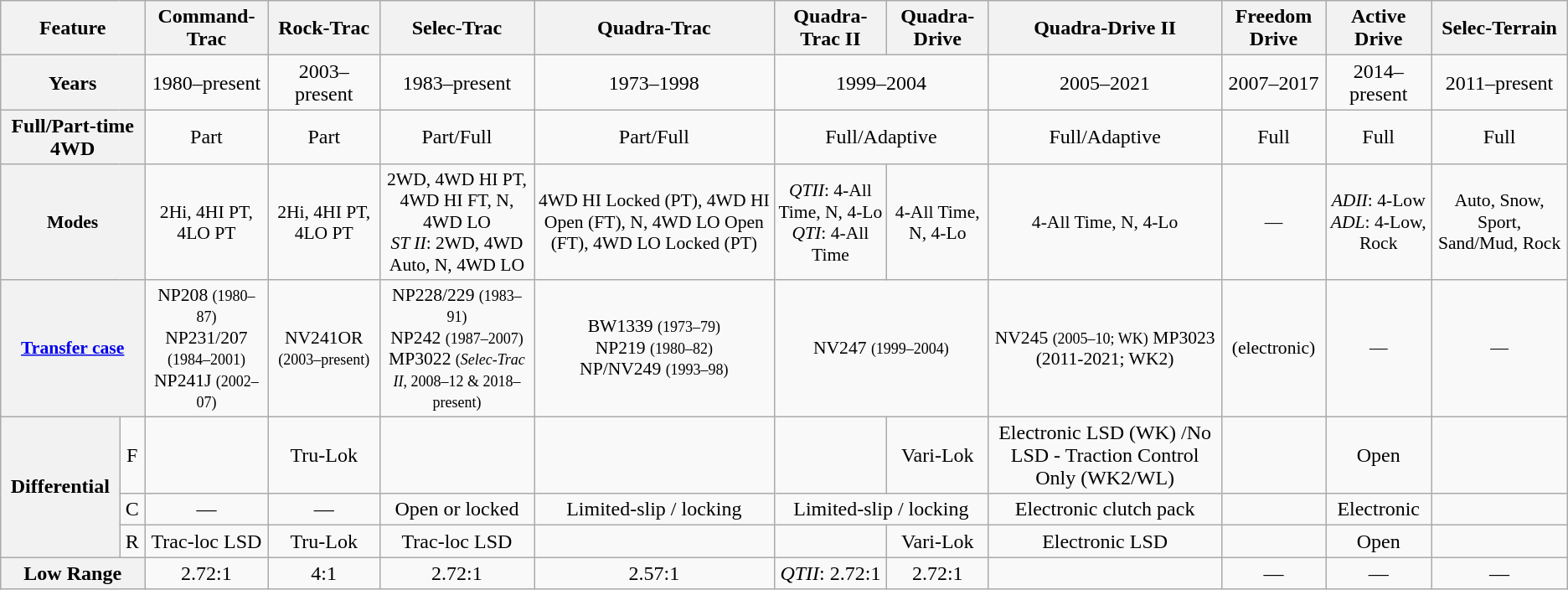<table class="wikitable" style="font-size:100%;text-align:center;">
<tr>
<th colspan=2>Feature</th>
<th>Command-Trac</th>
<th>Rock-Trac</th>
<th>Selec-Trac</th>
<th>Quadra-Trac</th>
<th>Quadra-Trac II</th>
<th>Quadra-Drive</th>
<th>Quadra-Drive II</th>
<th>Freedom Drive</th>
<th>Active Drive</th>
<th>Selec-Terrain</th>
</tr>
<tr>
<th colspan=2>Years</th>
<td> 1980–present</td>
<td> 2003–present</td>
<td> 1983–present</td>
<td> 1973–1998</td>
<td colspan=2>1999–2004</td>
<td>2005–2021</td>
<td>2007–2017</td>
<td> 2014–present</td>
<td>2011–present</td>
</tr>
<tr>
<th colspan=2>Full/Part-time 4WD</th>
<td> Part</td>
<td> Part</td>
<td> Part/Full</td>
<td> Part/Full</td>
<td colspan=2>Full/Adaptive</td>
<td>Full/Adaptive</td>
<td>Full</td>
<td> Full</td>
<td>Full</td>
</tr>
<tr style="font-size:90%;">
<th colspan=2>Modes</th>
<td> 2Hi, 4HI PT, 4LO PT</td>
<td> 2Hi, 4HI PT, 4LO PT</td>
<td> 2WD, 4WD HI PT, 4WD HI FT, N, 4WD LO<br><em>ST II</em>: 2WD, 4WD Auto, N, 4WD LO</td>
<td> 4WD HI Locked (PT), 4WD HI Open (FT), N, 4WD LO Open (FT), 4WD LO Locked (PT)</td>
<td><em>QTII</em>: 4-All Time, N, 4-Lo<br><em>QTI</em>: 4-All Time</td>
<td> 4-All Time, N, 4-Lo</td>
<td>4-All Time, N, 4-Lo</td>
<td>—</td>
<td> <em>ADII</em>: 4-Low<br><em>ADL</em>: 4-Low, Rock</td>
<td>Auto, Snow, Sport, Sand/Mud, Rock</td>
</tr>
<tr style="font-size:90%;">
<th colspan=2><a href='#'>Transfer case</a></th>
<td> NP208 <small>(1980–87)</small><br>NP231/207 <small>(1984–2001)</small><br>NP241J <small>(2002–07)</small></td>
<td> NV241OR <small>(2003–present)</small></td>
<td> NP228/229 <small>(1983–91)</small><br>NP242 <small>(1987–2007)</small><br>MP3022 <small>(<em>Selec-Trac II</em>, 2008–12 & 2018–present)</small></td>
<td> BW1339 <small>(1973–79)</small><br>NP219 <small>(1980–82)</small><br>NP/NV249 <small>(1993–98)</small></td>
<td colspan=2>NV247 <small>(1999–2004)</small><br></td>
<td>NV245 <small>(2005–10; WK)</small> MP3023 (2011-2021; WK2)</td>
<td>(electronic)</td>
<td> —</td>
<td>—</td>
</tr>
<tr>
<th rowspan=3>Differential</th>
<td>F</td>
<td></td>
<td> Tru-Lok</td>
<td></td>
<td></td>
<td></td>
<td>Vari-Lok</td>
<td>Electronic LSD (WK) /No LSD -  Traction Control Only (WK2/WL)</td>
<td></td>
<td> Open</td>
<td></td>
</tr>
<tr>
<td>C</td>
<td> —</td>
<td> —</td>
<td> Open or locked</td>
<td> Limited-slip / locking</td>
<td colspan=2>Limited-slip / locking</td>
<td>Electronic clutch pack</td>
<td></td>
<td> Electronic</td>
<td></td>
</tr>
<tr>
<td>R</td>
<td> Trac-loc LSD</td>
<td> Tru-Lok</td>
<td> Trac-loc LSD</td>
<td></td>
<td></td>
<td>Vari-Lok</td>
<td>Electronic LSD</td>
<td></td>
<td> Open</td>
<td></td>
</tr>
<tr>
<th colspan=2>Low Range</th>
<td> 2.72:1</td>
<td> 4:1</td>
<td> 2.72:1</td>
<td> 2.57:1</td>
<td><em>QTII</em>: 2.72:1</td>
<td> 2.72:1</td>
<td></td>
<td>—</td>
<td> —</td>
<td>—</td>
</tr>
</table>
